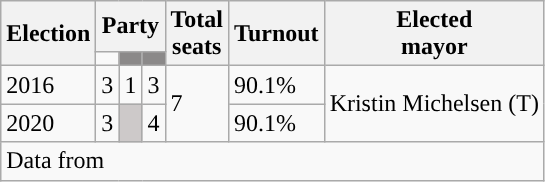<table class="wikitable">
<tr>
<th rowspan="2">Election</th>
<th colspan="3">Party</th>
<th rowspan="2">Total<br>seats</th>
<th rowspan="2">Turnout</th>
<th rowspan="2">Elected<br>mayor</th>
</tr>
<tr>
<td style="background:"><strong><a href='#'></a></strong></td>
<td style="background:#8B8989;"><strong></strong></td>
<td style="background:#8B8989;"><strong></strong></td>
</tr>
<tr>
<td>2016</td>
<td>3</td>
<td>1</td>
<td>3</td>
<td rowspan="2">7</td>
<td>90.1%</td>
<td rowspan="2">Kristin Michelsen (T)</td>
</tr>
<tr>
<td>2020</td>
<td>3</td>
<td style="background:#CDC9C9;"></td>
<td>4</td>
<td>90.1%</td>
</tr>
<tr>
<td colspan="14">Data from </td>
</tr>
</table>
